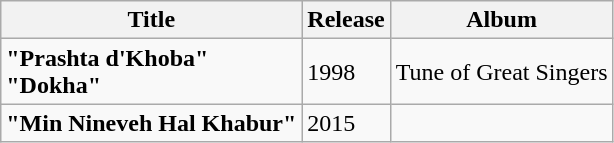<table class="wikitable"|width=100%>
<tr>
<th>Title</th>
<th>Release</th>
<th>Album</th>
</tr>
<tr>
<td><strong>"Prashta d'Khoba"</strong><br><strong>"Dokha"</strong></td>
<td>1998</td>
<td>Tune of Great Singers</td>
</tr>
<tr>
<td><strong>"Min Nineveh Hal Khabur"</strong> </td>
<td>2015</td>
</tr>
</table>
